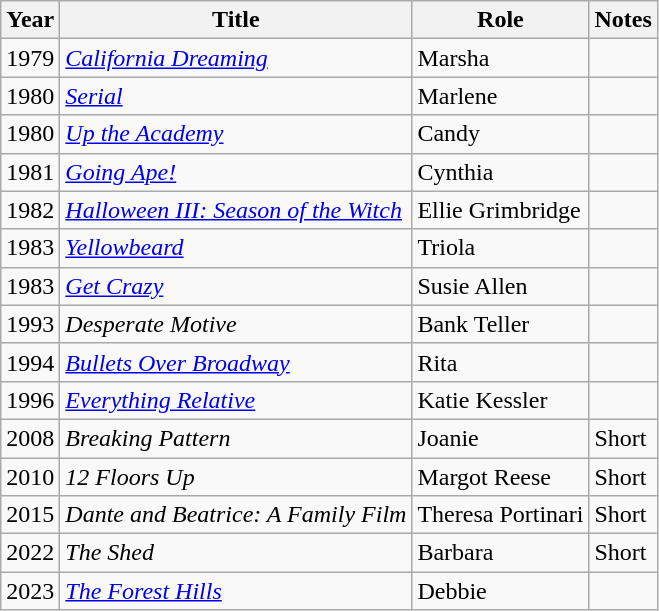<table class="wikitable sortable">
<tr>
<th>Year</th>
<th>Title</th>
<th>Role</th>
<th class="unsortable">Notes</th>
</tr>
<tr>
<td>1979</td>
<td><em><a href='#'>California Dreaming</a></em></td>
<td>Marsha</td>
<td></td>
</tr>
<tr>
<td>1980</td>
<td><em><a href='#'>Serial</a></em></td>
<td>Marlene</td>
<td></td>
</tr>
<tr>
<td>1980</td>
<td><em><a href='#'>Up the Academy</a></em></td>
<td>Candy</td>
<td></td>
</tr>
<tr>
<td>1981</td>
<td><em><a href='#'>Going Ape!</a></em></td>
<td>Cynthia</td>
<td></td>
</tr>
<tr>
<td>1982</td>
<td><em><a href='#'>Halloween III: Season of the Witch</a></em></td>
<td>Ellie Grimbridge</td>
<td></td>
</tr>
<tr>
<td>1983</td>
<td><em><a href='#'>Yellowbeard</a></em></td>
<td>Triola</td>
<td></td>
</tr>
<tr>
<td>1983</td>
<td><em><a href='#'>Get Crazy</a></em></td>
<td>Susie Allen</td>
<td></td>
</tr>
<tr>
<td>1993</td>
<td><em>Desperate Motive</em></td>
<td>Bank Teller</td>
<td></td>
</tr>
<tr>
<td>1994</td>
<td><em><a href='#'>Bullets Over Broadway</a></em></td>
<td>Rita</td>
<td></td>
</tr>
<tr>
<td>1996</td>
<td><em><a href='#'>Everything Relative</a></em></td>
<td>Katie Kessler</td>
<td></td>
</tr>
<tr>
<td>2008</td>
<td><em>Breaking Pattern</em></td>
<td>Joanie</td>
<td>Short</td>
</tr>
<tr>
<td>2010</td>
<td><em>12 Floors Up</em></td>
<td>Margot Reese</td>
<td>Short</td>
</tr>
<tr>
<td>2015</td>
<td><em>Dante and Beatrice: A Family Film</em></td>
<td>Theresa Portinari</td>
<td>Short</td>
</tr>
<tr>
<td>2022</td>
<td><em>The Shed</em></td>
<td>Barbara</td>
<td>Short</td>
</tr>
<tr>
<td>2023</td>
<td><em><a href='#'>The Forest Hills</a></em></td>
<td>Debbie</td>
<td></td>
</tr>
</table>
